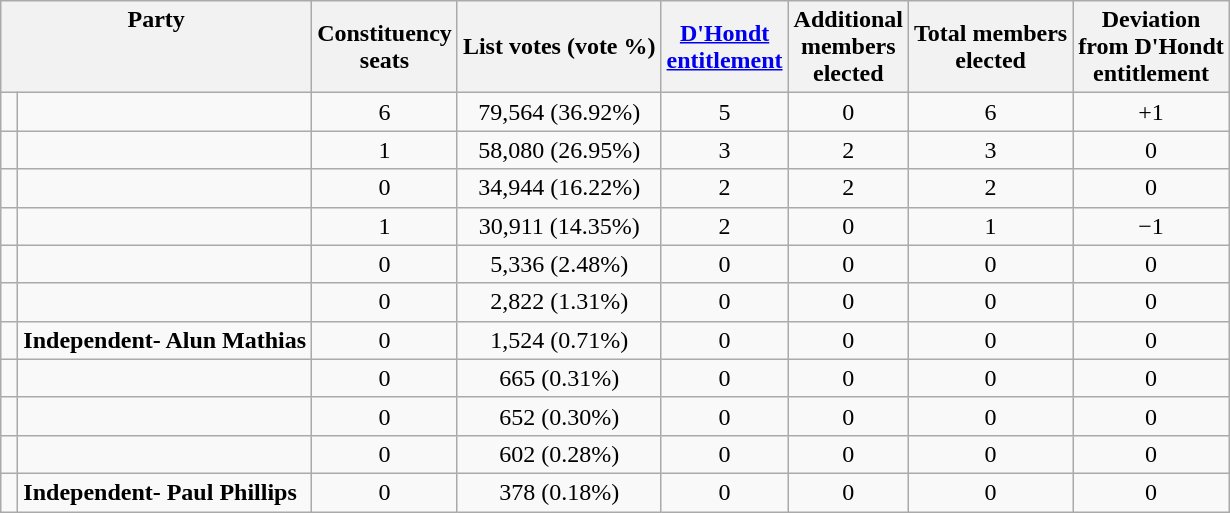<table class="wikitable" style="text-align:center">
<tr>
<th colspan="2"  style="text-align:center; vertical-align:top;">Party</th>
<th>Constituency<br>seats</th>
<th>List votes (vote %)</th>
<th><a href='#'>D'Hondt<br>entitlement</a></th>
<th>Additional<br>members<br>elected</th>
<th>Total members<br>elected</th>
<th>Deviation<br>from D'Hondt<br>entitlement</th>
</tr>
<tr>
<td style="width: 4px" bgcolor=></td>
<td style="text-align: left;" scope="row"><strong><a href='#'></a></strong></td>
<td>6</td>
<td>79,564 (36.92%)</td>
<td>5</td>
<td>0</td>
<td>6</td>
<td>+1</td>
</tr>
<tr>
<td style="width: 4px" bgcolor=></td>
<td style="text-align: left;" scope="row"><strong><a href='#'></a></strong></td>
<td>1</td>
<td>58,080 (26.95%)</td>
<td>3</td>
<td>2</td>
<td>3</td>
<td>0</td>
</tr>
<tr>
<td style="width: 4px" bgcolor=></td>
<td style="text-align: left;" scope="row"><strong><a href='#'></a></strong></td>
<td>0</td>
<td>34,944 (16.22%)</td>
<td>2</td>
<td>2</td>
<td>2</td>
<td>0</td>
</tr>
<tr>
<td style="width: 4px" bgcolor=></td>
<td style="text-align: left;" scope="row"><strong><a href='#'></a></strong></td>
<td>1</td>
<td>30,911 (14.35%)</td>
<td>2</td>
<td>0</td>
<td>1</td>
<td>−1</td>
</tr>
<tr>
<td style="width: 4px" bgcolor=></td>
<td style="text-align: left;" scope="row"><strong><a href='#'></a></strong></td>
<td>0</td>
<td>5,336 (2.48%)</td>
<td>0</td>
<td>0</td>
<td>0</td>
<td>0</td>
</tr>
<tr>
<td style="width: 4px" bgcolor=></td>
<td style="text-align: left;" scope="row"><strong><a href='#'></a></strong></td>
<td>0</td>
<td>2,822 (1.31%)</td>
<td>0</td>
<td>0</td>
<td>0</td>
<td>0</td>
</tr>
<tr>
<td style="width: 4px" bgcolor=></td>
<td style="text-align: left;" scope="row"><strong>Independent- Alun Mathias</strong></td>
<td>0</td>
<td>1,524 (0.71%)</td>
<td>0</td>
<td>0</td>
<td>0</td>
<td>0</td>
</tr>
<tr>
<td style="width: 4px" bgcolor=></td>
<td style="text-align: left;" scope="row"><strong><a href='#'></a></strong></td>
<td>0</td>
<td>665 (0.31%)</td>
<td>0</td>
<td>0</td>
<td>0</td>
<td>0</td>
</tr>
<tr>
<td style="width: 4px" bgcolor=></td>
<td style="text-align: left;" scope="row"><strong><a href='#'></a></strong></td>
<td>0</td>
<td>652 (0.30%)</td>
<td>0</td>
<td>0</td>
<td>0</td>
<td>0</td>
</tr>
<tr>
<td style="width: 4px" bgcolor=></td>
<td style="text-align: left;" scope="row"><strong><a href='#'></a></strong></td>
<td>0</td>
<td>602 (0.28%)</td>
<td>0</td>
<td>0</td>
<td>0</td>
<td>0</td>
</tr>
<tr>
<td style="width: 4px" bgcolor=></td>
<td style="text-align: left;" scope="row"><strong>Independent- Paul Phillips</strong></td>
<td>0</td>
<td>378 (0.18%)</td>
<td>0</td>
<td>0</td>
<td>0</td>
<td>0</td>
</tr>
</table>
